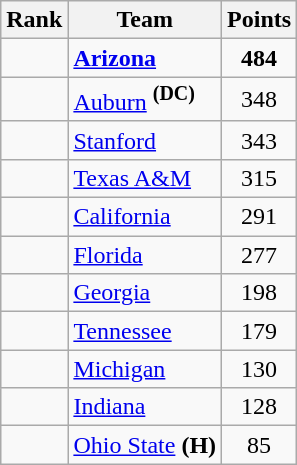<table class="wikitable sortable" style="text-align:center">
<tr>
<th>Rank</th>
<th>Team</th>
<th>Points</th>
</tr>
<tr>
<td></td>
<td align=left><strong><a href='#'>Arizona</a></strong></td>
<td><strong>484</strong></td>
</tr>
<tr>
<td></td>
<td align=left><a href='#'>Auburn</a> <strong><sup>(DC)</sup></strong></td>
<td>348</td>
</tr>
<tr>
<td></td>
<td align=left><a href='#'>Stanford</a></td>
<td>343</td>
</tr>
<tr>
<td></td>
<td align=left><a href='#'>Texas A&M</a></td>
<td>315</td>
</tr>
<tr>
<td></td>
<td align=left><a href='#'>California</a></td>
<td>291</td>
</tr>
<tr>
<td></td>
<td align=left><a href='#'>Florida</a></td>
<td>277</td>
</tr>
<tr>
<td></td>
<td align=left><a href='#'>Georgia</a></td>
<td>198</td>
</tr>
<tr>
<td></td>
<td align=left><a href='#'>Tennessee</a></td>
<td>179</td>
</tr>
<tr>
<td></td>
<td align=left><a href='#'>Michigan</a></td>
<td>130</td>
</tr>
<tr>
<td></td>
<td align=left><a href='#'>Indiana</a></td>
<td>128</td>
</tr>
<tr>
<td></td>
<td align=left><a href='#'>Ohio State</a> <strong>(H)</strong></td>
<td>85</td>
</tr>
</table>
